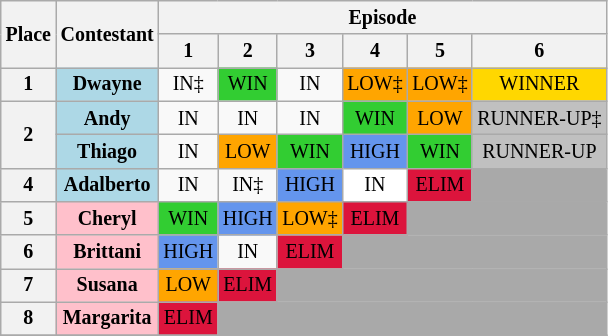<table class="wikitable" style="text-align: center; font-size: 10pt;">
<tr>
<th rowspan="2">Place</th>
<th rowspan="2">Contestant</th>
<th colspan="13">Episode</th>
</tr>
<tr>
<th colspan="1">1</th>
<th colspan="1">2</th>
<th colspan="1">3</th>
<th colspan="1">4</th>
<th colspan="1">5</th>
<th colspan="1">6</th>
</tr>
<tr>
<th>1</th>
<th style="background:lightblue">Dwayne</th>
<td>IN‡</td>
<td style="background:limegreen;">WIN</td>
<td>IN</td>
<td style="background:orange;">LOW‡</td>
<td style="background:orange;">LOW‡</td>
<td style="background:gold;">WINNER</td>
</tr>
<tr>
<th rowspan=2>2</th>
<th style="background:lightblue">Andy</th>
<td>IN</td>
<td>IN</td>
<td>IN</td>
<td style="background:limegreen;">WIN</td>
<td style="background:orange;">LOW</td>
<td style="background:silver;">RUNNER-UP‡</td>
</tr>
<tr>
<th style="background:lightblue">Thiago</th>
<td>IN</td>
<td style="background:orange;">LOW</td>
<td style="background:limegreen;">WIN</td>
<td style="background:cornflowerblue;">HIGH</td>
<td style="background:limegreen;">WIN</td>
<td style="background:silver;">RUNNER-UP</td>
</tr>
<tr>
<th>4</th>
<th style="background:lightblue">Adalberto</th>
<td>IN</td>
<td>IN‡</td>
<td style="background:cornflowerblue;">HIGH</td>
<td style="background:white;">IN</td>
<td style="background:crimson;">ELIM</td>
<td colspan="1" style="background:Darkgrey;" colspan"=2"></td>
</tr>
<tr>
<th>5</th>
<th style="background:pink">Cheryl</th>
<td style="background:limegreen;">WIN</td>
<td style="background:cornflowerblue;">HIGH</td>
<td style="background:orange;">LOW‡</td>
<td style="background:crimson;">ELIM</td>
<td colspan="3" style="background:Darkgrey;" colspan"=2"></td>
</tr>
<tr>
<th>6</th>
<th style="background:pink">Brittani</th>
<td style="background:cornflowerblue;">HIGH</td>
<td>IN</td>
<td style="background:crimson;">ELIM</td>
<td colspan="5" style="background:Darkgrey;" colspan"=2"></td>
</tr>
<tr>
<th>7</th>
<th style="background:pink">Susana</th>
<td style="background:orange;">LOW</td>
<td style="background:crimson;">ELIM</td>
<td colspan="7" style="background:Darkgrey;" colspan"=2"></td>
</tr>
<tr>
<th>8</th>
<th style="background:pink">Margarita</th>
<td style="background:crimson;">ELIM</td>
<td colspan="9" style="background:Darkgrey;" colspan"=2"></td>
</tr>
<tr>
</tr>
</table>
